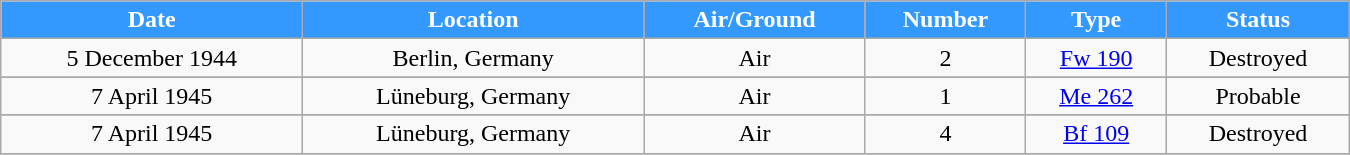<table align=center class="wikitable" style="width:900px;">
<tr style="color:white;">
<th style="background-color: #3399ff">Date</th>
<th style="background-color: #3399ff">Location</th>
<th style="background-color: #3399ff">Air/Ground</th>
<th style="background-color: #3399ff">Number</th>
<th style="background-color: #3399ff">Type</th>
<th style="background-color: #3399ff">Status</th>
</tr>
<tr>
<td align=center>5 December 1944</td>
<td align=center>Berlin, Germany</td>
<td align=center>Air</td>
<td align=center>2</td>
<td align=center><a href='#'>Fw 190</a></td>
<td align=center>Destroyed</td>
</tr>
<tr style="background: #eeeeee;">
</tr>
<tr>
<td align=center>7 April 1945</td>
<td align=center>Lüneburg, Germany</td>
<td align=center>Air</td>
<td align=center>1</td>
<td align=center><a href='#'>Me 262</a></td>
<td align=center>Probable</td>
</tr>
<tr style="background: #eeeeee;">
</tr>
<tr>
<td align=center>7 April 1945</td>
<td align=center>Lüneburg, Germany</td>
<td align=center>Air</td>
<td align=center>4</td>
<td align=center><a href='#'>Bf 109</a></td>
<td align=center>Destroyed</td>
</tr>
<tr style="background: #eeeeee;">
</tr>
<tr>
</tr>
</table>
